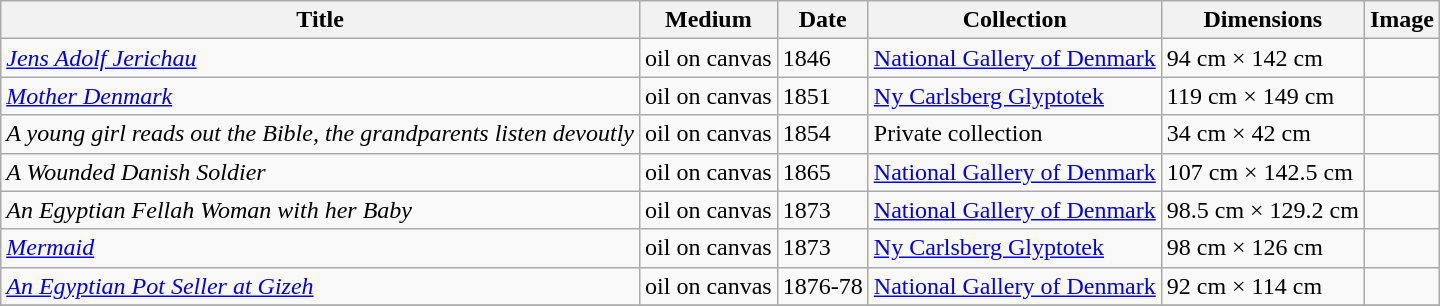<table class="wikitable sortable">
<tr>
<th>Title</th>
<th>Medium</th>
<th>Date</th>
<th>Collection</th>
<th>Dimensions</th>
<th>Image</th>
</tr>
<tr>
<td><em><a href='#'>Jens Adolf Jerichau</a></em></td>
<td>oil on canvas</td>
<td>1846</td>
<td><a href='#'>National Gallery of Denmark</a></td>
<td>94 cm × 142 cm</td>
<td></td>
</tr>
<tr>
<td><em><a href='#'>Mother Denmark</a></em></td>
<td>oil on canvas</td>
<td>1851</td>
<td><a href='#'>Ny Carlsberg Glyptotek</a></td>
<td>119 cm × 149 cm</td>
<td></td>
</tr>
<tr>
<td><em>A young girl reads out the Bible, the grandparents listen devoutly</em></td>
<td>oil on canvas</td>
<td>1854</td>
<td>Private collection</td>
<td>34 cm × 42 cm</td>
<td></td>
</tr>
<tr>
<td><em>A Wounded Danish Soldier</em></td>
<td>oil on canvas</td>
<td>1865</td>
<td><a href='#'>National Gallery of Denmark</a></td>
<td>107 cm × 142.5 cm</td>
<td></td>
</tr>
<tr>
<td><em>An Egyptian Fellah Woman with her Baby</em></td>
<td>oil on canvas</td>
<td>1873</td>
<td><a href='#'>National Gallery of Denmark</a></td>
<td>98.5 cm × 129.2 cm</td>
<td></td>
</tr>
<tr>
<td><em><a href='#'>Mermaid</a></em></td>
<td>oil on canvas</td>
<td>1873</td>
<td><a href='#'>Ny Carlsberg Glyptotek</a></td>
<td>98 cm × 126 cm</td>
<td></td>
</tr>
<tr>
<td><em><a href='#'>An Egyptian Pot Seller at Gizeh</a></em></td>
<td>oil on canvas</td>
<td>1876-78</td>
<td><a href='#'>National Gallery of Denmark</a></td>
<td>92 cm × 114 cm</td>
<td></td>
</tr>
<tr>
</tr>
</table>
